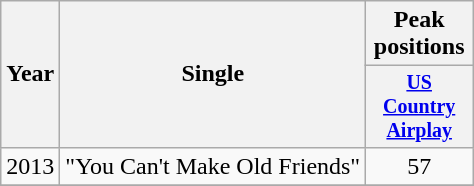<table class="wikitable" style="text-align:center;">
<tr>
<th rowspan="2">Year</th>
<th rowspan="2">Single</th>
<th>Peak positions</th>
</tr>
<tr style="font-size:smaller;">
<th width="65"><a href='#'>US Country Airplay</a></th>
</tr>
<tr>
<td>2013</td>
<td align="left">"You Can't Make Old Friends"</td>
<td>57</td>
</tr>
<tr>
</tr>
</table>
